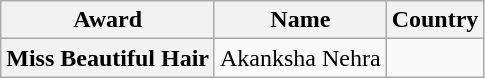<table class="wikitable">
<tr>
<th>Award</th>
<th>Name</th>
<th>Country</th>
</tr>
<tr>
<th>Miss Beautiful Hair</th>
<td>Akanksha Nehra</td>
<td></td>
</tr>
</table>
